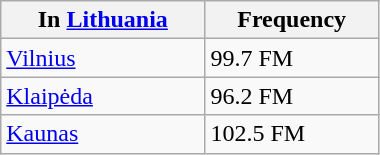<table class="wikitable" width="20%">
<tr>
<th>In <a href='#'>Lithuania</a></th>
<th>Frequency</th>
</tr>
<tr>
<td><a href='#'>Vilnius</a></td>
<td>99.7 FM</td>
</tr>
<tr>
<td><a href='#'>Klaipėda</a></td>
<td>96.2 FM</td>
</tr>
<tr>
<td><a href='#'>Kaunas</a></td>
<td>102.5 FM</td>
</tr>
</table>
